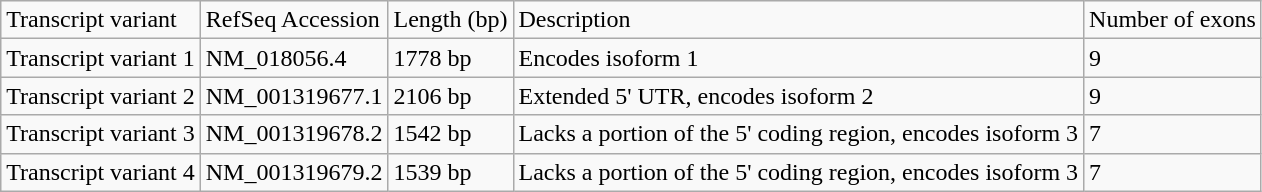<table class="wikitable">
<tr>
<td>Transcript variant</td>
<td>RefSeq Accession</td>
<td>Length (bp)</td>
<td>Description</td>
<td>Number of exons</td>
</tr>
<tr>
<td>Transcript variant 1</td>
<td>NM_018056.4</td>
<td>1778 bp</td>
<td>Encodes isoform 1</td>
<td>9</td>
</tr>
<tr>
<td>Transcript variant 2</td>
<td>NM_001319677.1</td>
<td>2106 bp</td>
<td>Extended 5' UTR, encodes isoform 2</td>
<td>9</td>
</tr>
<tr>
<td>Transcript variant 3</td>
<td>NM_001319678.2</td>
<td>1542 bp</td>
<td>Lacks a portion of the 5' coding region, encodes isoform 3</td>
<td>7</td>
</tr>
<tr>
<td>Transcript variant 4</td>
<td>NM_001319679.2</td>
<td>1539 bp</td>
<td>Lacks a portion of the 5' coding region, encodes isoform 3</td>
<td>7</td>
</tr>
</table>
